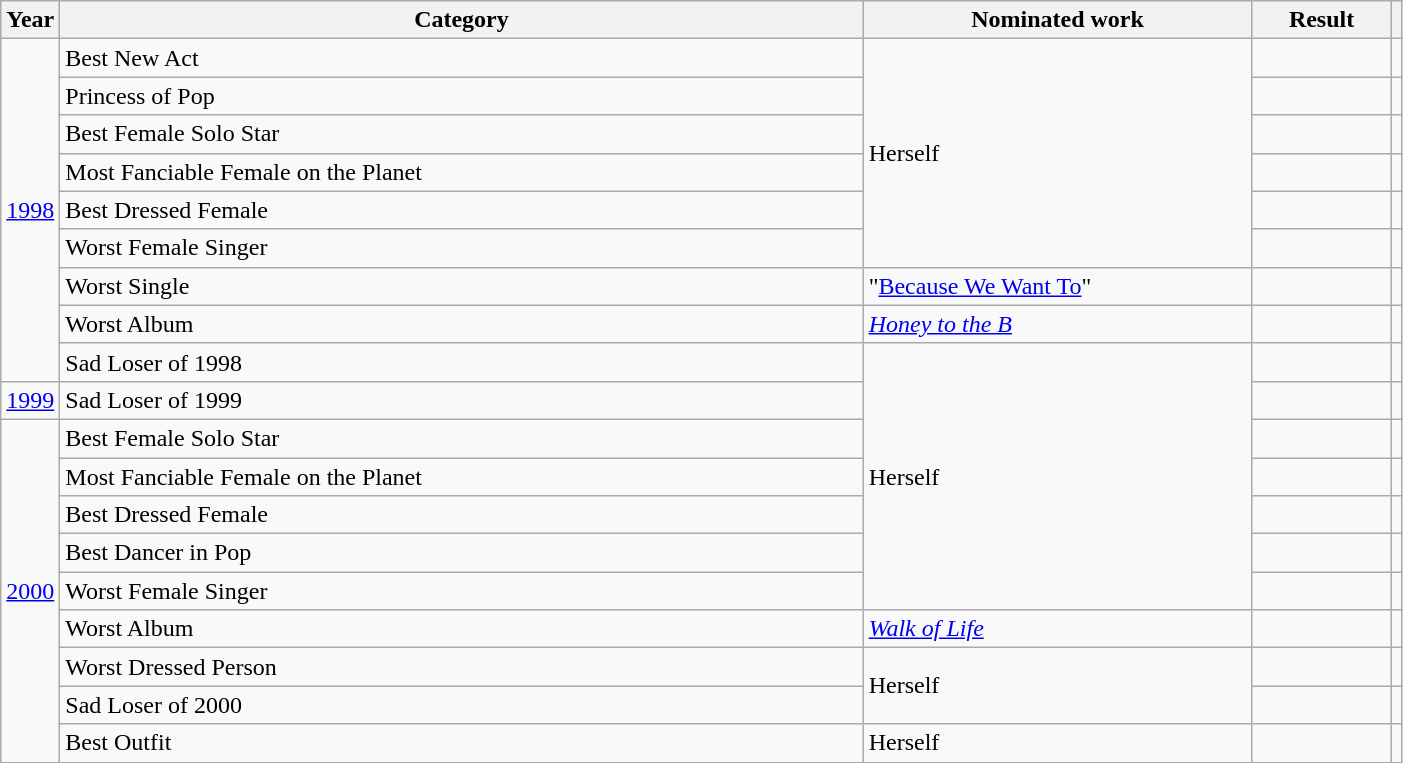<table class="wikitable" width="74%">
<tr>
<th width="4%">Year</th>
<th width="58%">Category</th>
<th width="28%">Nominated work</th>
<th width="10%">Result</th>
<th width="5%"></th>
</tr>
<tr>
<td rowspan="9"><a href='#'>1998</a></td>
<td>Best New Act</td>
<td rowspan="6">Herself</td>
<td></td>
<td></td>
</tr>
<tr>
<td>Princess of Pop</td>
<td></td>
<td></td>
</tr>
<tr>
<td>Best Female Solo Star</td>
<td></td>
<td></td>
</tr>
<tr>
<td>Most Fanciable Female on the Planet</td>
<td></td>
<td></td>
</tr>
<tr>
<td>Best Dressed Female</td>
<td></td>
<td></td>
</tr>
<tr>
<td>Worst Female Singer</td>
<td></td>
<td></td>
</tr>
<tr>
<td>Worst Single</td>
<td>"<a href='#'>Because We Want To</a>"</td>
<td></td>
<td></td>
</tr>
<tr>
<td>Worst Album</td>
<td><em><a href='#'>Honey to the B</a></em></td>
<td></td>
<td></td>
</tr>
<tr>
<td>Sad Loser of 1998</td>
<td rowspan="7">Herself</td>
<td></td>
<td></td>
</tr>
<tr>
<td><a href='#'>1999</a></td>
<td>Sad Loser of 1999</td>
<td></td>
<td></td>
</tr>
<tr>
<td rowspan="9"><a href='#'>2000</a></td>
<td>Best Female Solo Star</td>
<td></td>
<td></td>
</tr>
<tr>
<td>Most Fanciable Female on the Planet</td>
<td></td>
<td></td>
</tr>
<tr>
<td>Best Dressed Female</td>
<td></td>
<td></td>
</tr>
<tr>
<td>Best Dancer in Pop</td>
<td></td>
<td></td>
</tr>
<tr>
<td>Worst Female Singer</td>
<td></td>
<td></td>
</tr>
<tr>
<td>Worst Album</td>
<td><em><a href='#'>Walk of Life</a></em></td>
<td></td>
<td></td>
</tr>
<tr>
<td>Worst Dressed Person</td>
<td rowspan="2">Herself</td>
<td></td>
<td></td>
</tr>
<tr>
<td>Sad Loser of 2000</td>
<td></td>
<td></td>
</tr>
<tr>
<td>Best Outfit</td>
<td>Herself</td>
<td></td>
<td></td>
</tr>
</table>
